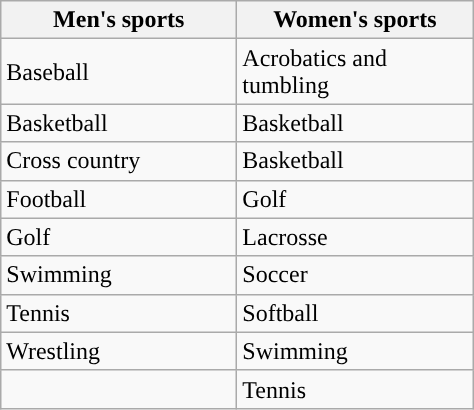<table class="wikitable"; style= "text-align: ">
<tr>
<th width=150px>Men's sports</th>
<th width=150px>Women's sports</th>
</tr>
<tr>
<td>Baseball</td>
<td>Acrobatics and tumbling</td>
</tr>
<tr>
<td>Basketball</td>
<td>Basketball</td>
</tr>
<tr>
<td>Cross country</td>
<td>Basketball</td>
</tr>
<tr>
<td>Football</td>
<td>Golf</td>
</tr>
<tr>
<td>Golf</td>
<td>Lacrosse</td>
</tr>
<tr>
<td>Swimming</td>
<td>Soccer</td>
</tr>
<tr>
<td>Tennis</td>
<td>Softball</td>
</tr>
<tr>
<td>Wrestling</td>
<td>Swimming</td>
</tr>
<tr>
<td></td>
<td>Tennis</td>
</tr>
</table>
